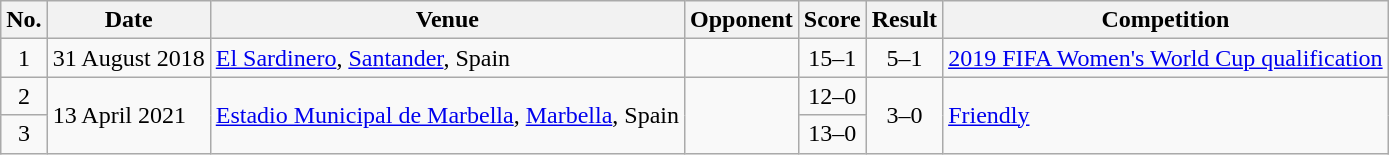<table class="wikitable sortable">
<tr>
<th scope="col">No.</th>
<th scope="col">Date</th>
<th scope="col">Venue</th>
<th scope="col">Opponent</th>
<th scope="col">Score</th>
<th scope="col">Result</th>
<th scope="col">Competition</th>
</tr>
<tr>
<td style="text-align:center">1</td>
<td>31 August 2018</td>
<td><a href='#'>El Sardinero</a>, <a href='#'>Santander</a>, Spain</td>
<td></td>
<td style="text-align:center">15–1</td>
<td style="text-align:center">5–1</td>
<td><a href='#'>2019 FIFA Women's World Cup qualification</a></td>
</tr>
<tr>
<td style="text-align:center">2</td>
<td rowspan="2">13 April 2021</td>
<td rowspan="2"><a href='#'>Estadio Municipal de Marbella</a>, <a href='#'>Marbella</a>, Spain</td>
<td rowspan="2"></td>
<td style="text-align:center">12–0</td>
<td rowspan="2" style="text-align:center">3–0</td>
<td rowspan="2"><a href='#'>Friendly</a></td>
</tr>
<tr>
<td style="text-align:center">3</td>
<td style="text-align:center">13–0</td>
</tr>
</table>
